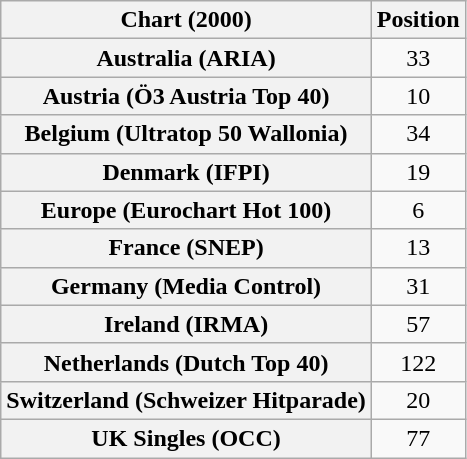<table class="wikitable sortable plainrowheaders" style="text-align:center">
<tr>
<th>Chart (2000)</th>
<th>Position</th>
</tr>
<tr>
<th scope="row">Australia (ARIA)</th>
<td>33</td>
</tr>
<tr>
<th scope="row">Austria (Ö3 Austria Top 40)</th>
<td>10</td>
</tr>
<tr>
<th scope="row">Belgium (Ultratop 50 Wallonia)</th>
<td>34</td>
</tr>
<tr>
<th scope="row">Denmark (IFPI)</th>
<td>19</td>
</tr>
<tr>
<th scope="row">Europe (Eurochart Hot 100)</th>
<td>6</td>
</tr>
<tr>
<th scope="row">France (SNEP)</th>
<td>13</td>
</tr>
<tr>
<th scope="row">Germany (Media Control)</th>
<td>31</td>
</tr>
<tr>
<th scope="row">Ireland (IRMA)</th>
<td>57</td>
</tr>
<tr>
<th scope="row">Netherlands (Dutch Top 40)</th>
<td>122</td>
</tr>
<tr>
<th scope="row">Switzerland (Schweizer Hitparade)</th>
<td>20</td>
</tr>
<tr>
<th scope="row">UK Singles (OCC)</th>
<td>77</td>
</tr>
</table>
